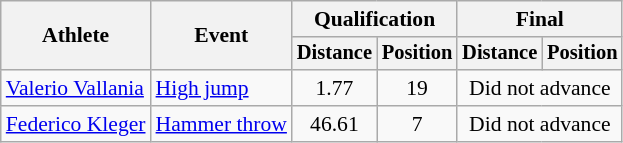<table class=wikitable style=font-size:90%;text-align:center>
<tr>
<th rowspan=2>Athlete</th>
<th rowspan=2>Event</th>
<th colspan=2>Qualification</th>
<th colspan=2>Final</th>
</tr>
<tr style=font-size:95%>
<th>Distance</th>
<th>Position</th>
<th>Distance</th>
<th>Position</th>
</tr>
<tr>
<td align=left><a href='#'>Valerio Vallania</a></td>
<td align=left><a href='#'>High jump</a></td>
<td>1.77</td>
<td>19</td>
<td colspan=2>Did not advance</td>
</tr>
<tr>
<td align=left><a href='#'>Federico Kleger</a></td>
<td align=left><a href='#'>Hammer throw</a></td>
<td>46.61</td>
<td>7</td>
<td colspan=2>Did not advance</td>
</tr>
</table>
